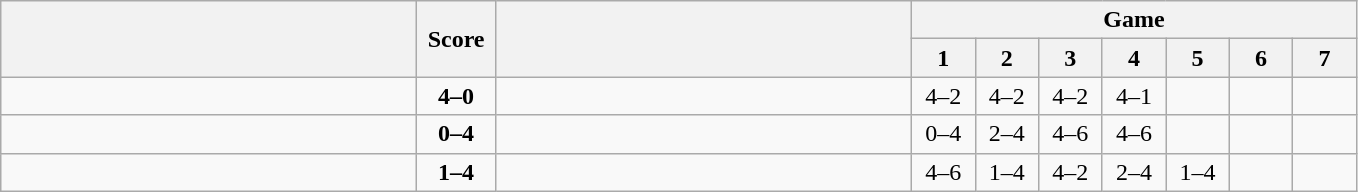<table class="wikitable" style="text-align: center;">
<tr>
<th rowspan=2 align="right" width="270"></th>
<th rowspan=2 width="45">Score</th>
<th rowspan=2 align="left" width="270"></th>
<th colspan=7>Game</th>
</tr>
<tr>
<th width="35">1</th>
<th width="35">2</th>
<th width="35">3</th>
<th width="35">4</th>
<th width="35">5</th>
<th width="35">6</th>
<th width="35">7</th>
</tr>
<tr>
<td align=left><strong></strong></td>
<td align=center><strong>4–0</strong></td>
<td align=left></td>
<td>4–2</td>
<td>4–2</td>
<td>4–2</td>
<td>4–1</td>
<td></td>
<td></td>
<td></td>
</tr>
<tr>
<td align=left></td>
<td align=center><strong>0–4</strong></td>
<td align=left><strong></strong></td>
<td>0–4</td>
<td>2–4</td>
<td>4–6</td>
<td>4–6</td>
<td></td>
<td></td>
<td></td>
</tr>
<tr>
<td align=left></td>
<td align=center><strong>1–4</strong></td>
<td align=left><strong></strong></td>
<td>4–6</td>
<td>1–4</td>
<td>4–2</td>
<td>2–4</td>
<td>1–4</td>
<td></td>
<td></td>
</tr>
</table>
